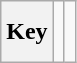<table class="wikitable" style="height:2.6em">
<tr>
<th>Key</th>
<td></td>
<td></td>
</tr>
</table>
